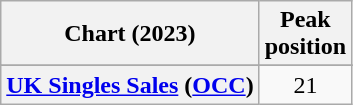<table class="wikitable plainrowheaders" style="text-align:center">
<tr>
<th scope="col">Chart (2023)</th>
<th scope="col">Peak<br>position</th>
</tr>
<tr>
</tr>
<tr>
<th scope="row"><a href='#'>UK Singles Sales</a> (<a href='#'>OCC</a>)</th>
<td>21</td>
</tr>
</table>
